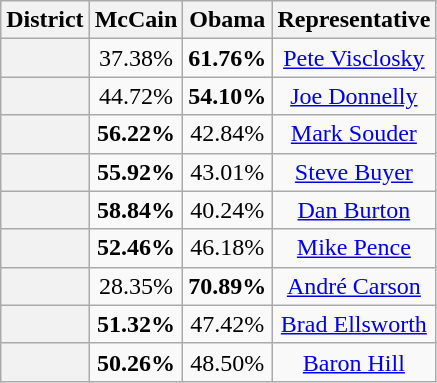<table class=wikitable>
<tr>
<th>District</th>
<th>McCain</th>
<th>Obama</th>
<th>Representative</th>
</tr>
<tr align=center>
<th></th>
<td>37.38%</td>
<td><strong>61.76%</strong></td>
<td><a href='#'>Pete Visclosky</a></td>
</tr>
<tr align=center>
<th></th>
<td>44.72%</td>
<td><strong>54.10%</strong></td>
<td><a href='#'>Joe Donnelly</a></td>
</tr>
<tr align=center>
<th></th>
<td><strong>56.22%</strong></td>
<td>42.84%</td>
<td><a href='#'>Mark Souder</a></td>
</tr>
<tr align=center>
<th></th>
<td><strong>55.92%</strong></td>
<td>43.01%</td>
<td><a href='#'>Steve Buyer</a></td>
</tr>
<tr align=center>
<th></th>
<td><strong>58.84%</strong></td>
<td>40.24%</td>
<td><a href='#'>Dan Burton</a></td>
</tr>
<tr align=center>
<th></th>
<td><strong>52.46%</strong></td>
<td>46.18%</td>
<td><a href='#'>Mike Pence</a></td>
</tr>
<tr align=center>
<th></th>
<td>28.35%</td>
<td><strong>70.89%</strong></td>
<td><a href='#'>André Carson</a></td>
</tr>
<tr align=center>
<th></th>
<td><strong>51.32%</strong></td>
<td>47.42%</td>
<td><a href='#'>Brad Ellsworth</a></td>
</tr>
<tr align=center>
<th></th>
<td><strong>50.26%</strong></td>
<td>48.50%</td>
<td><a href='#'>Baron Hill</a></td>
</tr>
</table>
